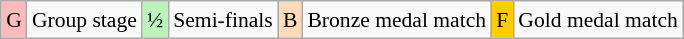<table class="wikitable" style="margin:0.5em auto; font-size:90%; line-height:1.25em; text-align:center;">
<tr>
<td style="background-color:#FFBBBB;">G</td>
<td>Group stage</td>
<td style="background-color:#BBF3BB;">½</td>
<td>Semi-finals</td>
<td style="background-color:#FEDCBA;">B</td>
<td>Bronze medal match</td>
<td style="background-color:#FFCC00;">F</td>
<td>Gold medal match</td>
</tr>
</table>
